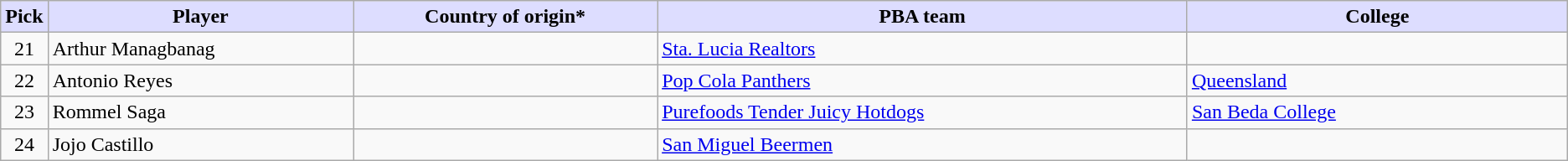<table class="wikitable">
<tr>
<th style="background:#DDDDFF;">Pick</th>
<th style="background:#DDDDFF;" width="20%">Player</th>
<th style="background:#DDDDFF;" width="20%">Country of origin*</th>
<th style="background:#DDDDFF;" width="35%">PBA team</th>
<th style="background:#DDDDFF;" width="25%">College</th>
</tr>
<tr>
<td align=center>21</td>
<td>Arthur Managbanag</td>
<td></td>
<td><a href='#'>Sta. Lucia Realtors</a></td>
<td></td>
</tr>
<tr>
<td align=center>22</td>
<td>Antonio Reyes</td>
<td></td>
<td><a href='#'>Pop Cola Panthers</a></td>
<td><a href='#'>Queensland</a></td>
</tr>
<tr>
<td align=center>23</td>
<td>Rommel Saga</td>
<td></td>
<td><a href='#'>Purefoods Tender Juicy Hotdogs</a></td>
<td><a href='#'>San Beda College</a></td>
</tr>
<tr>
<td align=center>24</td>
<td>Jojo Castillo</td>
<td></td>
<td><a href='#'>San Miguel Beermen</a></td>
<td></td>
</tr>
</table>
